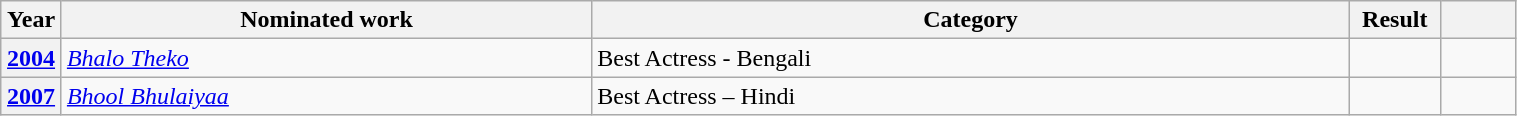<table class="wikitable plainrowheaders" style="width:80%;">
<tr>
<th scope="col" style="width:4%;">Year</th>
<th scope="col" style="width:35%;">Nominated work</th>
<th scope="col" style="width:50%;">Category</th>
<th scope="col" style="width:6%;">Result</th>
<th scope="col" style="width:6%;"></th>
</tr>
<tr>
<th scope="row"><a href='#'>2004</a></th>
<td><em><a href='#'>Bhalo Theko</a></em></td>
<td>Best Actress - Bengali</td>
<td></td>
<td style="text-align:center;"></td>
</tr>
<tr>
<th scope="row"><a href='#'>2007</a></th>
<td><em><a href='#'>Bhool Bhulaiyaa</a></em></td>
<td>Best Actress – Hindi</td>
<td></td>
<td style="text-align:center;"></td>
</tr>
</table>
